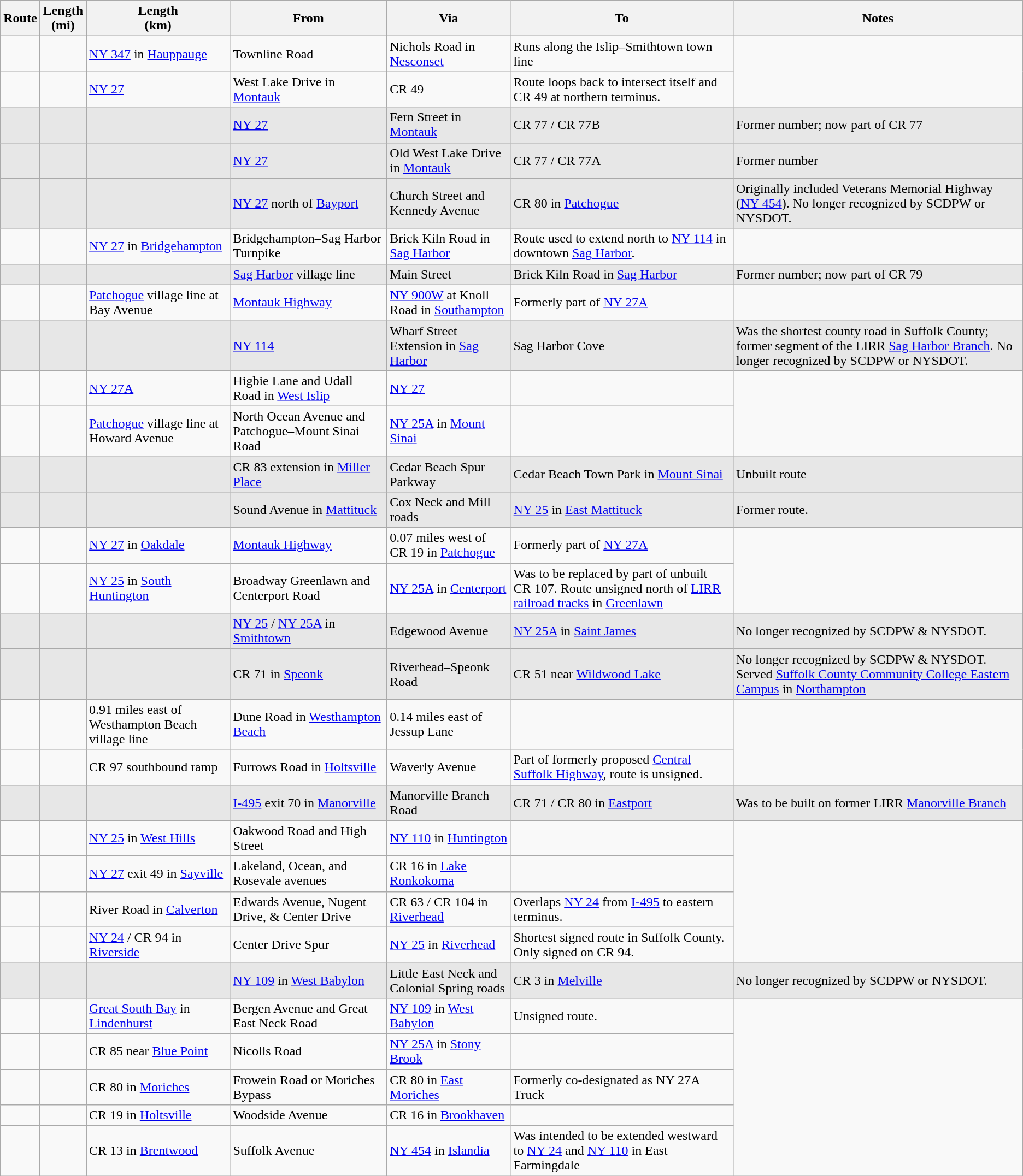<table class="wikitable sortable">
<tr>
<th>Route</th>
<th>Length<br>(mi)</th>
<th>Length<br>(km)</th>
<th class="unsortable">From</th>
<th class="unsortable">Via</th>
<th class="unsortable">To</th>
<th class="unsortable">Notes</th>
</tr>
<tr>
<td></td>
<td></td>
<td><a href='#'>NY&nbsp;347</a> in <a href='#'>Hauppauge</a></td>
<td>Townline Road</td>
<td>Nichols Road in <a href='#'>Nesconset</a></td>
<td>Runs along the Islip–Smithtown town line</td>
</tr>
<tr>
<td></td>
<td></td>
<td><a href='#'>NY&nbsp;27</a></td>
<td>West Lake Drive in <a href='#'>Montauk</a></td>
<td>CR 49</td>
<td>Route loops back to intersect itself and CR 49 at northern terminus.</td>
</tr>
<tr style="background-color:#e7e7e7">
<td></td>
<td></td>
<td></td>
<td><a href='#'>NY&nbsp;27</a></td>
<td>Fern Street in <a href='#'>Montauk</a></td>
<td>CR 77 / CR 77B</td>
<td>Former number; now part of CR 77</td>
</tr>
<tr style="background-color:#e7e7e7">
<td></td>
<td></td>
<td></td>
<td><a href='#'>NY&nbsp;27</a></td>
<td>Old West Lake Drive in <a href='#'>Montauk</a></td>
<td>CR 77 / CR 77A</td>
<td>Former number</td>
</tr>
<tr style="background-color:#e7e7e7">
<td></td>
<td></td>
<td></td>
<td><a href='#'>NY&nbsp;27</a> north of <a href='#'>Bayport</a></td>
<td>Church Street and Kennedy Avenue</td>
<td>CR 80 in <a href='#'>Patchogue</a></td>
<td>Originally included Veterans Memorial Highway (<a href='#'>NY&nbsp;454</a>). No longer recognized by SCDPW or NYSDOT.</td>
</tr>
<tr>
<td></td>
<td></td>
<td><a href='#'>NY&nbsp;27</a> in <a href='#'>Bridgehampton</a></td>
<td>Bridgehampton–Sag Harbor Turnpike</td>
<td>Brick Kiln Road in <a href='#'>Sag Harbor</a></td>
<td>Route used to extend north to <a href='#'>NY&nbsp;114</a> in downtown <a href='#'>Sag Harbor</a>.</td>
</tr>
<tr style="background-color:#e7e7e7">
<td></td>
<td></td>
<td></td>
<td><a href='#'>Sag Harbor</a> village line</td>
<td>Main Street</td>
<td>Brick Kiln Road in <a href='#'>Sag Harbor</a></td>
<td>Former number; now part of CR 79</td>
</tr>
<tr>
<td></td>
<td></td>
<td><a href='#'>Patchogue</a> village line at Bay Avenue</td>
<td><a href='#'>Montauk Highway</a></td>
<td><a href='#'>NY&nbsp;900W</a> at Knoll Road in <a href='#'>Southampton</a></td>
<td>Formerly part of <a href='#'>NY&nbsp;27A</a></td>
</tr>
<tr style="background-color:#e7e7e7">
<td></td>
<td></td>
<td></td>
<td><a href='#'>NY&nbsp;114</a></td>
<td>Wharf Street Extension in <a href='#'>Sag Harbor</a></td>
<td>Sag Harbor Cove</td>
<td>Was the shortest county road in Suffolk County; former segment of the LIRR <a href='#'>Sag Harbor Branch</a>. No longer recognized by SCDPW or NYSDOT.</td>
</tr>
<tr>
<td></td>
<td></td>
<td><a href='#'>NY&nbsp;27A</a></td>
<td>Higbie Lane and Udall Road in <a href='#'>West Islip</a></td>
<td><a href='#'>NY&nbsp;27</a></td>
<td></td>
</tr>
<tr>
<td></td>
<td></td>
<td><a href='#'>Patchogue</a> village line at Howard Avenue</td>
<td>North Ocean Avenue and Patchogue–Mount Sinai Road</td>
<td><a href='#'>NY&nbsp;25A</a> in <a href='#'>Mount Sinai</a></td>
<td></td>
</tr>
<tr style="background-color:#e7e7e7">
<td></td>
<td></td>
<td></td>
<td>CR 83 extension in <a href='#'>Miller Place</a></td>
<td>Cedar Beach Spur Parkway</td>
<td>Cedar Beach Town Park in <a href='#'>Mount Sinai</a></td>
<td>Unbuilt route</td>
</tr>
<tr style="background-color:#e7e7e7">
<td></td>
<td></td>
<td></td>
<td>Sound Avenue in <a href='#'>Mattituck</a></td>
<td>Cox Neck and Mill roads</td>
<td><a href='#'>NY&nbsp;25</a> in <a href='#'>East Mattituck</a></td>
<td>Former route.</td>
</tr>
<tr>
<td></td>
<td></td>
<td><a href='#'>NY&nbsp;27</a> in <a href='#'>Oakdale</a></td>
<td><a href='#'>Montauk Highway</a></td>
<td>0.07 miles west of CR 19 in <a href='#'>Patchogue</a></td>
<td>Formerly part of <a href='#'>NY&nbsp;27A</a></td>
</tr>
<tr>
<td></td>
<td></td>
<td><a href='#'>NY&nbsp;25</a> in <a href='#'>South Huntington</a></td>
<td>Broadway Greenlawn and Centerport Road</td>
<td><a href='#'>NY&nbsp;25A</a> in <a href='#'>Centerport</a></td>
<td>Was to be replaced by part of unbuilt CR 107. Route unsigned north of <a href='#'>LIRR railroad tracks</a> in <a href='#'>Greenlawn</a></td>
</tr>
<tr style="background-color:#e7e7e7">
<td></td>
<td></td>
<td></td>
<td><a href='#'>NY&nbsp;25</a> / <a href='#'>NY&nbsp;25A</a> in <a href='#'>Smithtown</a></td>
<td>Edgewood Avenue</td>
<td><a href='#'>NY&nbsp;25A</a> in <a href='#'>Saint James</a></td>
<td>No longer recognized by SCDPW & NYSDOT.</td>
</tr>
<tr style="background-color:#e7e7e7">
<td></td>
<td></td>
<td></td>
<td>CR 71 in <a href='#'>Speonk</a></td>
<td>Riverhead–Speonk Road</td>
<td>CR 51 near <a href='#'>Wildwood Lake</a></td>
<td>No longer recognized by SCDPW & NYSDOT. Served <a href='#'>Suffolk County Community College Eastern Campus</a> in <a href='#'>Northampton</a></td>
</tr>
<tr>
<td></td>
<td></td>
<td>0.91 miles east of Westhampton Beach village line</td>
<td>Dune Road in <a href='#'>Westhampton Beach</a></td>
<td>0.14 miles east of Jessup Lane</td>
<td></td>
</tr>
<tr>
<td></td>
<td></td>
<td>CR 97 southbound ramp</td>
<td>Furrows Road in <a href='#'>Holtsville</a></td>
<td>Waverly Avenue</td>
<td>Part of formerly proposed <a href='#'>Central Suffolk Highway</a>, route is unsigned.</td>
</tr>
<tr style="background-color:#e7e7e7">
<td></td>
<td></td>
<td></td>
<td><a href='#'>I-495</a> exit 70 in <a href='#'>Manorville</a></td>
<td>Manorville Branch Road</td>
<td>CR 71 / CR 80 in <a href='#'>Eastport</a></td>
<td>Was to be built on former LIRR <a href='#'>Manorville Branch</a></td>
</tr>
<tr>
<td></td>
<td></td>
<td><a href='#'>NY&nbsp;25</a> in <a href='#'>West Hills</a></td>
<td>Oakwood Road and High Street</td>
<td><a href='#'>NY&nbsp;110</a> in <a href='#'>Huntington</a></td>
<td></td>
</tr>
<tr>
<td></td>
<td></td>
<td><a href='#'>NY&nbsp;27</a> exit 49 in <a href='#'>Sayville</a></td>
<td>Lakeland, Ocean, and Rosevale avenues</td>
<td>CR 16 in <a href='#'>Lake Ronkokoma</a></td>
<td></td>
</tr>
<tr>
<td></td>
<td></td>
<td>River Road in <a href='#'>Calverton</a></td>
<td>Edwards Avenue, Nugent Drive, & Center Drive</td>
<td>CR 63 / CR 104 in <a href='#'>Riverhead</a></td>
<td>Overlaps <a href='#'>NY&nbsp;24</a> from <a href='#'>I-495</a> to eastern terminus.</td>
</tr>
<tr>
<td></td>
<td></td>
<td><a href='#'>NY&nbsp;24</a> / CR 94 in <a href='#'>Riverside</a></td>
<td>Center Drive Spur</td>
<td><a href='#'>NY&nbsp;25</a> in <a href='#'>Riverhead</a></td>
<td>Shortest signed route in Suffolk County. Only signed on CR 94.</td>
</tr>
<tr style="background-color:#e7e7e7">
<td></td>
<td></td>
<td></td>
<td><a href='#'>NY&nbsp;109</a> in <a href='#'>West Babylon</a></td>
<td>Little East Neck and Colonial Spring roads</td>
<td>CR 3 in <a href='#'>Melville</a></td>
<td>No longer recognized by SCDPW or NYSDOT.</td>
</tr>
<tr>
<td></td>
<td></td>
<td><a href='#'>Great South Bay</a> in <a href='#'>Lindenhurst</a></td>
<td>Bergen Avenue and Great East Neck Road</td>
<td><a href='#'>NY&nbsp;109</a> in <a href='#'>West Babylon</a></td>
<td>Unsigned route.</td>
</tr>
<tr>
<td></td>
<td></td>
<td>CR 85 near <a href='#'>Blue Point</a></td>
<td>Nicolls Road</td>
<td><a href='#'>NY&nbsp;25A</a> in <a href='#'>Stony Brook</a></td>
<td></td>
</tr>
<tr>
<td></td>
<td></td>
<td>CR 80 in <a href='#'>Moriches</a></td>
<td>Frowein Road or Moriches Bypass</td>
<td>CR 80 in <a href='#'>East Moriches</a></td>
<td>Formerly co-designated as NY 27A Truck</td>
</tr>
<tr>
<td></td>
<td></td>
<td>CR 19 in <a href='#'>Holtsville</a></td>
<td>Woodside Avenue</td>
<td>CR 16 in <a href='#'>Brookhaven</a></td>
<td></td>
</tr>
<tr>
<td></td>
<td></td>
<td>CR 13 in <a href='#'>Brentwood</a></td>
<td>Suffolk Avenue</td>
<td><a href='#'>NY&nbsp;454</a> in <a href='#'>Islandia</a></td>
<td>Was intended to be extended westward to <a href='#'>NY&nbsp;24</a> and <a href='#'>NY&nbsp;110</a> in East Farmingdale</td>
</tr>
</table>
